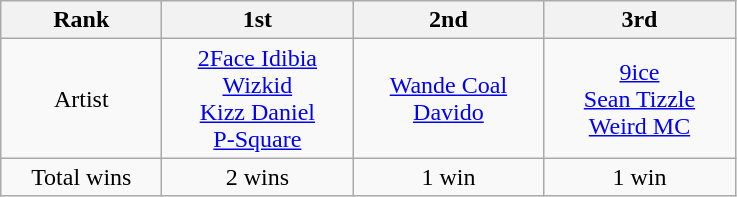<table class="wikitable">
<tr>
<th style="width:100px;">Rank</th>
<th style="width:120px;">1st</th>
<th style="width:120px;">2nd</th>
<th style="width:120px;">3rd</th>
</tr>
<tr align=center>
<td>Artist</td>
<td><a href='#'>2Face Idibia</a><br><a href='#'>Wizkid</a><br><a href='#'>Kizz Daniel</a><br><a href='#'>P-Square</a></td>
<td><a href='#'>Wande Coal</a><br><a href='#'>Davido</a></td>
<td><a href='#'>9ice</a><br><a href='#'>Sean Tizzle</a><br><a href='#'>Weird MC</a></td>
</tr>
<tr align=center>
<td>Total wins</td>
<td>2 wins</td>
<td>1 win</td>
<td>1 win</td>
</tr>
</table>
